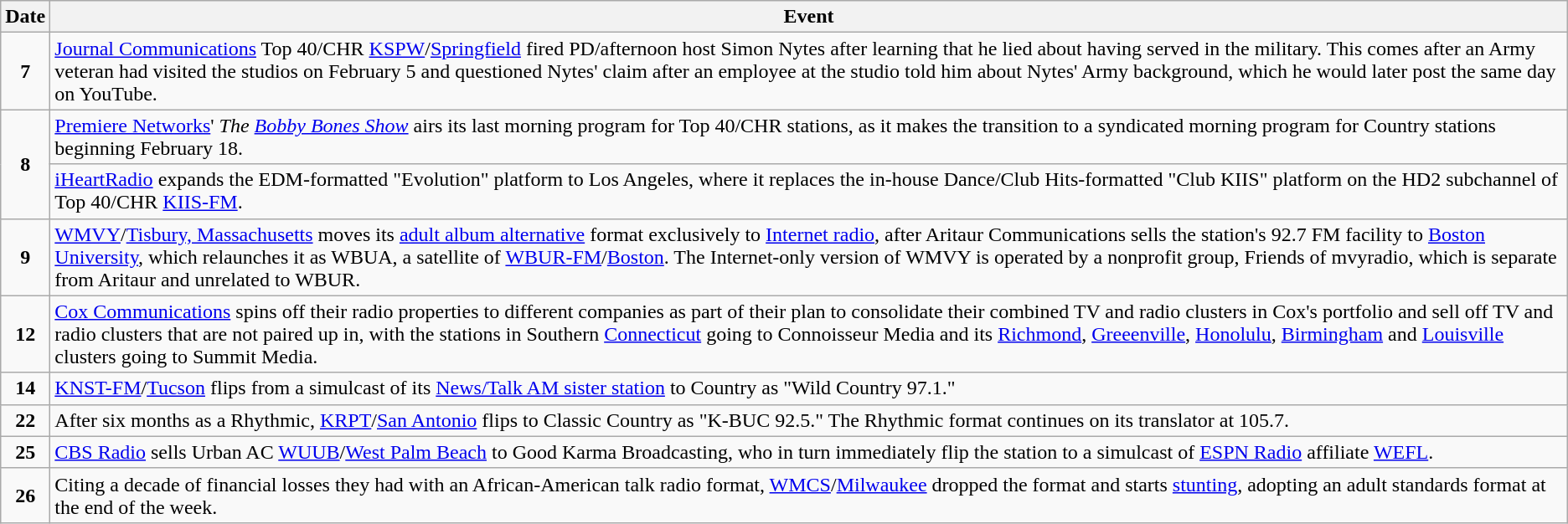<table class="wikitable">
<tr>
<th>Date</th>
<th>Event</th>
</tr>
<tr>
<td style="text-align:center;"><strong>7</strong></td>
<td><a href='#'>Journal Communications</a> Top 40/CHR <a href='#'>KSPW</a>/<a href='#'>Springfield</a> fired PD/afternoon host Simon Nytes after learning that he lied about having served in the military. This comes after an Army veteran had visited the studios on February 5 and questioned Nytes' claim after an employee at the studio told him about Nytes' Army background, which he would later post the same day on YouTube.</td>
</tr>
<tr>
<td style="text-align:center;" rowspan=2><strong>8</strong></td>
<td><a href='#'>Premiere Networks</a>' <em>The <a href='#'>Bobby Bones Show</a></em> airs its last morning program for Top 40/CHR stations, as it makes the transition to a syndicated morning program for Country stations beginning February 18.</td>
</tr>
<tr>
<td><a href='#'>iHeartRadio</a> expands the EDM-formatted "Evolution" platform to Los Angeles, where it replaces the in-house Dance/Club Hits-formatted "Club KIIS" platform on the HD2 subchannel of Top 40/CHR <a href='#'>KIIS-FM</a>.</td>
</tr>
<tr>
<td style="text-align:center;"><strong>9</strong></td>
<td><a href='#'>WMVY</a>/<a href='#'>Tisbury, Massachusetts</a> moves its <a href='#'>adult album alternative</a> format exclusively to <a href='#'>Internet radio</a>, after Aritaur Communications sells the station's 92.7 FM facility to <a href='#'>Boston University</a>, which relaunches it as WBUA, a satellite of <a href='#'>WBUR-FM</a>/<a href='#'>Boston</a>. The Internet-only version of WMVY is operated by a nonprofit group, Friends of mvyradio, which is separate from Aritaur and unrelated to WBUR.</td>
</tr>
<tr>
<td style="text-align:center;"><strong>12</strong></td>
<td><a href='#'>Cox Communications</a> spins off their radio properties to different companies as part of their plan to consolidate their combined TV and radio clusters in Cox's portfolio and sell off TV and radio clusters that are not paired up in, with the stations in Southern <a href='#'>Connecticut</a> going to Connoisseur Media and its <a href='#'>Richmond</a>, <a href='#'>Greeenville</a>, <a href='#'>Honolulu</a>, <a href='#'>Birmingham</a> and <a href='#'>Louisville</a> clusters going to Summit Media.</td>
</tr>
<tr>
<td style="text-align:center;"><strong>14</strong></td>
<td><a href='#'>KNST-FM</a>/<a href='#'>Tucson</a> flips from a simulcast of its <a href='#'>News/Talk AM sister station</a> to Country as "Wild Country 97.1."</td>
</tr>
<tr>
<td style="text-align:center;"><strong>22</strong></td>
<td>After six months as a Rhythmic, <a href='#'>KRPT</a>/<a href='#'>San Antonio</a> flips to Classic Country as "K-BUC 92.5." The Rhythmic format continues on its translator at 105.7.</td>
</tr>
<tr>
<td style="text-align:center;"><strong>25</strong></td>
<td><a href='#'>CBS Radio</a> sells Urban AC <a href='#'>WUUB</a>/<a href='#'>West Palm Beach</a> to Good Karma Broadcasting, who in turn immediately flip the station to a simulcast of <a href='#'>ESPN Radio</a> affiliate <a href='#'>WEFL</a>.</td>
</tr>
<tr>
<td style="text-align:center;"><strong>26</strong></td>
<td>Citing a decade of financial losses they had with an African-American talk radio format, <a href='#'>WMCS</a>/<a href='#'>Milwaukee</a> dropped the format and starts <a href='#'>stunting</a>, adopting an adult standards format at the end of the week.</td>
</tr>
</table>
